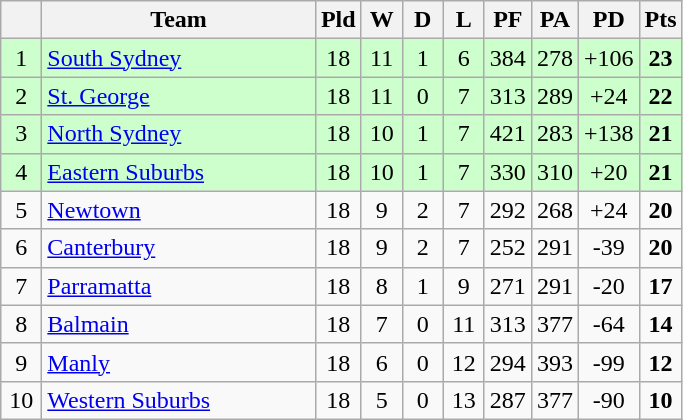<table class="wikitable" style="text-align:center;">
<tr>
<th style="width:20px;" abbr="Position×"></th>
<th width=175>Team</th>
<th style="width:20px;" abbr="Played">Pld</th>
<th style="width:20px;" abbr="Won">W</th>
<th style="width:20px;" abbr="Drawn">D</th>
<th style="width:20px;" abbr="Lost">L</th>
<th style="width:20px;" abbr="Points for">PF</th>
<th style="width:20px;" abbr="Points against">PA</th>
<th style="width:20px;" abbr="Points difference">PD</th>
<th style="width:20px;" abbr="Points">Pts</th>
</tr>
<tr style="background:#cfc;">
<td>1</td>
<td style="text-align:left;"> <a href='#'>South Sydney</a></td>
<td>18</td>
<td>11</td>
<td>1</td>
<td>6</td>
<td>384</td>
<td>278</td>
<td>+106</td>
<td><strong>23</strong></td>
</tr>
<tr style="background:#cfc;">
<td>2</td>
<td style="text-align:left;"> <a href='#'>St. George</a></td>
<td>18</td>
<td>11</td>
<td>0</td>
<td>7</td>
<td>313</td>
<td>289</td>
<td>+24</td>
<td><strong>22</strong></td>
</tr>
<tr style="background:#cfc;">
<td>3</td>
<td style="text-align:left;"> <a href='#'>North Sydney</a></td>
<td>18</td>
<td>10</td>
<td>1</td>
<td>7</td>
<td>421</td>
<td>283</td>
<td>+138</td>
<td><strong>21</strong></td>
</tr>
<tr style="background:#cfc;">
<td>4</td>
<td style="text-align:left;"> <a href='#'>Eastern Suburbs</a></td>
<td>18</td>
<td>10</td>
<td>1</td>
<td>7</td>
<td>330</td>
<td>310</td>
<td>+20</td>
<td><strong>21</strong></td>
</tr>
<tr>
<td>5</td>
<td style="text-align:left;"> <a href='#'>Newtown</a></td>
<td>18</td>
<td>9</td>
<td>2</td>
<td>7</td>
<td>292</td>
<td>268</td>
<td>+24</td>
<td><strong>20</strong></td>
</tr>
<tr>
<td>6</td>
<td style="text-align:left;"> <a href='#'>Canterbury</a></td>
<td>18</td>
<td>9</td>
<td>2</td>
<td>7</td>
<td>252</td>
<td>291</td>
<td>-39</td>
<td><strong>20</strong></td>
</tr>
<tr>
<td>7</td>
<td style="text-align:left;"> <a href='#'>Parramatta</a></td>
<td>18</td>
<td>8</td>
<td>1</td>
<td>9</td>
<td>271</td>
<td>291</td>
<td>-20</td>
<td><strong>17</strong></td>
</tr>
<tr>
<td>8</td>
<td style="text-align:left;"> <a href='#'>Balmain</a></td>
<td>18</td>
<td>7</td>
<td>0</td>
<td>11</td>
<td>313</td>
<td>377</td>
<td>-64</td>
<td><strong>14</strong></td>
</tr>
<tr>
<td>9</td>
<td style="text-align:left;"> <a href='#'>Manly</a></td>
<td>18</td>
<td>6</td>
<td>0</td>
<td>12</td>
<td>294</td>
<td>393</td>
<td>-99</td>
<td><strong>12</strong></td>
</tr>
<tr>
<td>10</td>
<td style="text-align:left;"> <a href='#'>Western Suburbs</a></td>
<td>18</td>
<td>5</td>
<td>0</td>
<td>13</td>
<td>287</td>
<td>377</td>
<td>-90</td>
<td><strong>10</strong></td>
</tr>
</table>
